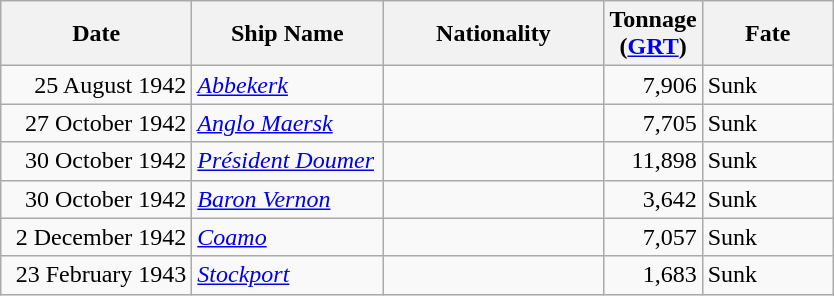<table class="wikitable sortable">
<tr>
<th width="120px">Date</th>
<th width="120px">Ship Name</th>
<th width="140px">Nationality</th>
<th width="25px">Tonnage<br>(<a href='#'>GRT</a>)</th>
<th width="80px">Fate</th>
</tr>
<tr>
<td align="right">25 August 1942</td>
<td align="left"><a href='#'><em>Abbekerk</em></a></td>
<td align="left"></td>
<td align="right">7,906</td>
<td align="left">Sunk</td>
</tr>
<tr>
<td align="right">27 October 1942</td>
<td align="left"><a href='#'><em>Anglo Maersk</em></a></td>
<td align="left"></td>
<td align="right">7,705</td>
<td align="left">Sunk</td>
</tr>
<tr>
<td align="right">30 October 1942</td>
<td align="left"><a href='#'><em>Président Doumer</em></a></td>
<td align="left"></td>
<td align="right">11,898</td>
<td align="left">Sunk</td>
</tr>
<tr>
<td align="right">30 October 1942</td>
<td align="left"><a href='#'><em>Baron Vernon</em></a></td>
<td align="left"></td>
<td align="right">3,642</td>
<td align="left">Sunk</td>
</tr>
<tr>
<td align="right">2 December 1942</td>
<td align="left"><a href='#'><em>Coamo</em></a></td>
<td align="left"></td>
<td align="right">7,057</td>
<td align="left">Sunk</td>
</tr>
<tr>
<td align="right">23 February 1943</td>
<td align="left"><a href='#'><em>Stockport</em></a></td>
<td align="left"></td>
<td align="right">1,683</td>
<td align="left">Sunk</td>
</tr>
</table>
